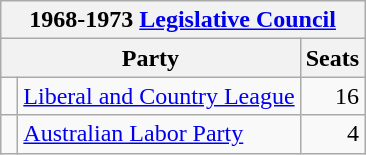<table class="wikitable">
<tr>
<th colspan=3>1968-1973 <a href='#'>Legislative Council</a></th>
</tr>
<tr>
<th colspan=2>Party</th>
<th>Seats</th>
</tr>
<tr>
<td> </td>
<td><a href='#'>Liberal and Country League</a></td>
<td align="right">16</td>
</tr>
<tr>
<td> </td>
<td><a href='#'>Australian Labor Party</a></td>
<td align="right">4</td>
</tr>
</table>
